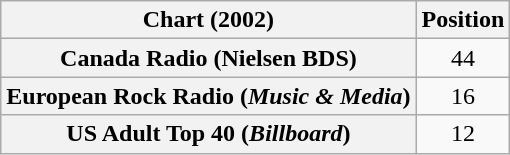<table class="wikitable plainrowheaders" style="text-align:center">
<tr>
<th scope="col">Chart (2002)</th>
<th scope="col">Position</th>
</tr>
<tr>
<th scope="row">Canada Radio (Nielsen BDS)</th>
<td>44</td>
</tr>
<tr>
<th scope="row">European Rock Radio (<em>Music & Media</em>)</th>
<td>16</td>
</tr>
<tr>
<th scope="row">US Adult Top 40 (<em>Billboard</em>)</th>
<td>12</td>
</tr>
</table>
